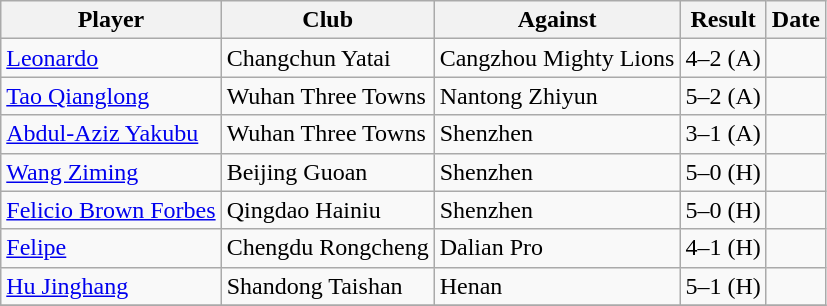<table class="wikitable">
<tr>
<th>Player</th>
<th>Club</th>
<th>Against</th>
<th style="text-align:center">Result</th>
<th>Date</th>
</tr>
<tr>
<td> <a href='#'>Leonardo</a></td>
<td>Changchun Yatai</td>
<td>Cangzhou Mighty Lions</td>
<td align="center">4–2 (A)</td>
<td></td>
</tr>
<tr>
<td> <a href='#'>Tao Qianglong</a></td>
<td>Wuhan Three Towns</td>
<td>Nantong Zhiyun</td>
<td align="center">5–2 (A)</td>
<td></td>
</tr>
<tr>
<td> <a href='#'>Abdul-Aziz Yakubu</a></td>
<td>Wuhan Three Towns</td>
<td>Shenzhen</td>
<td align="center">3–1 (A)</td>
<td></td>
</tr>
<tr>
<td> <a href='#'>Wang Ziming</a></td>
<td>Beijing Guoan</td>
<td>Shenzhen</td>
<td align="center">5–0 (H)</td>
<td></td>
</tr>
<tr>
<td> <a href='#'>Felicio Brown Forbes</a></td>
<td>Qingdao Hainiu</td>
<td>Shenzhen</td>
<td align="center">5–0 (H)</td>
<td></td>
</tr>
<tr>
<td> <a href='#'>Felipe</a></td>
<td>Chengdu Rongcheng</td>
<td>Dalian Pro</td>
<td align="center">4–1 (H)</td>
<td></td>
</tr>
<tr>
<td> <a href='#'>Hu Jinghang</a></td>
<td>Shandong Taishan</td>
<td>Henan</td>
<td align="center">5–1 (H)</td>
<td></td>
</tr>
<tr>
</tr>
</table>
